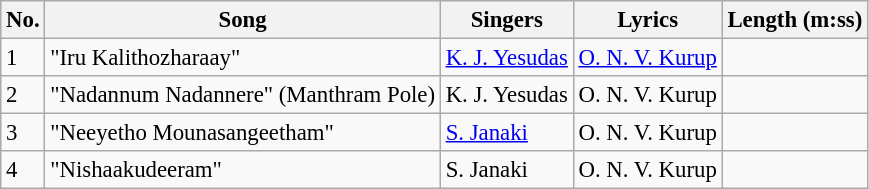<table class="wikitable" style="font-size:95%;">
<tr>
<th>No.</th>
<th>Song</th>
<th>Singers</th>
<th>Lyrics</th>
<th>Length (m:ss)</th>
</tr>
<tr>
<td>1</td>
<td>"Iru Kalithozharaay"</td>
<td><a href='#'>K. J. Yesudas</a></td>
<td><a href='#'>O. N. V. Kurup</a></td>
<td></td>
</tr>
<tr>
<td>2</td>
<td>"Nadannum Nadannere" (Manthram Pole)</td>
<td>K. J. Yesudas</td>
<td>O. N. V. Kurup</td>
<td></td>
</tr>
<tr>
<td>3</td>
<td>"Neeyetho Mounasangeetham"</td>
<td><a href='#'>S. Janaki</a></td>
<td>O. N. V. Kurup</td>
<td></td>
</tr>
<tr>
<td>4</td>
<td>"Nishaakudeeram"</td>
<td>S. Janaki</td>
<td>O. N. V. Kurup</td>
<td></td>
</tr>
</table>
